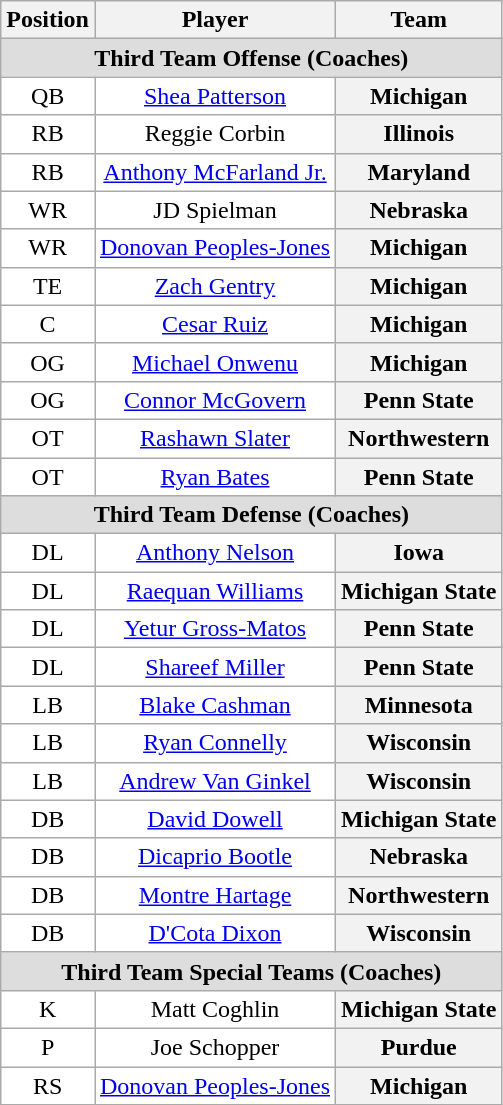<table class="wikitable sortable">
<tr>
<th>Position</th>
<th>Player</th>
<th>Team</th>
</tr>
<tr>
<td colspan="3" style="text-align:center; background:#ddd;"><strong>Third Team Offense (Coaches)</strong></td>
</tr>
<tr style="text-align:center;">
<td style="background:white">QB</td>
<td style="background:white"><a href='#'>Shea Patterson</a></td>
<th style=>Michigan</th>
</tr>
<tr style="text-align:center;">
<td style="background:white">RB</td>
<td style="background:white">Reggie Corbin</td>
<th style=>Illinois</th>
</tr>
<tr style="text-align:center;">
<td style="background:white">RB</td>
<td style="background:white"><a href='#'>Anthony McFarland Jr.</a></td>
<th style=>Maryland</th>
</tr>
<tr style="text-align:center;">
<td style="background:white">WR</td>
<td style="background:white">JD Spielman</td>
<th style=>Nebraska</th>
</tr>
<tr style="text-align:center;">
<td style="background:white">WR</td>
<td style="background:white"><a href='#'>Donovan Peoples-Jones</a></td>
<th style=>Michigan</th>
</tr>
<tr style="text-align:center;">
<td style="background:white">TE</td>
<td style="background:white"><a href='#'>Zach Gentry</a></td>
<th style=>Michigan</th>
</tr>
<tr style="text-align:center;">
<td style="background:white">C</td>
<td style="background:white"><a href='#'>Cesar Ruiz</a></td>
<th style=>Michigan</th>
</tr>
<tr style="text-align:center;">
<td style="background:white">OG</td>
<td style="background:white"><a href='#'>Michael Onwenu</a></td>
<th style=>Michigan</th>
</tr>
<tr style="text-align:center;">
<td style="background:white">OG</td>
<td style="background:white"><a href='#'>Connor McGovern</a></td>
<th style=>Penn State</th>
</tr>
<tr style="text-align:center;">
<td style="background:white">OT</td>
<td style="background:white"><a href='#'>Rashawn Slater</a></td>
<th style=>Northwestern</th>
</tr>
<tr style="text-align:center;">
<td style="background:white">OT</td>
<td style="background:white"><a href='#'>Ryan Bates</a></td>
<th style=>Penn State</th>
</tr>
<tr>
<td colspan="3" style="text-align:center; background:#ddd;"><strong>Third Team Defense (Coaches)</strong></td>
</tr>
<tr style="text-align:center;">
<td style="background:white">DL</td>
<td style="background:white"><a href='#'>Anthony Nelson</a></td>
<th style=>Iowa</th>
</tr>
<tr style="text-align:center;">
<td style="background:white">DL</td>
<td style="background:white"><a href='#'>Raequan Williams</a></td>
<th style=>Michigan State</th>
</tr>
<tr style="text-align:center;">
<td style="background:white">DL</td>
<td style="background:white"><a href='#'>Yetur Gross-Matos</a></td>
<th style=>Penn State</th>
</tr>
<tr style="text-align:center;">
<td style="background:white">DL</td>
<td style="background:white"><a href='#'>Shareef Miller</a></td>
<th style=>Penn State</th>
</tr>
<tr style="text-align:center;">
<td style="background:white">LB</td>
<td style="background:white"><a href='#'>Blake Cashman</a></td>
<th style=>Minnesota</th>
</tr>
<tr style="text-align:center;">
<td style="background:white">LB</td>
<td style="background:white"><a href='#'>Ryan Connelly</a></td>
<th style=>Wisconsin</th>
</tr>
<tr style="text-align:center;">
<td style="background:white">LB</td>
<td style="background:white"><a href='#'>Andrew Van Ginkel</a></td>
<th style=>Wisconsin</th>
</tr>
<tr style="text-align:center;">
<td style="background:white">DB</td>
<td style="background:white"><a href='#'>David Dowell</a></td>
<th style=>Michigan State</th>
</tr>
<tr style="text-align:center;">
<td style="background:white">DB</td>
<td style="background:white"><a href='#'>Dicaprio Bootle</a></td>
<th style=>Nebraska</th>
</tr>
<tr style="text-align:center;">
<td style="background:white">DB</td>
<td style="background:white"><a href='#'>Montre Hartage</a></td>
<th style=>Northwestern</th>
</tr>
<tr style="text-align:center;">
<td style="background:white">DB</td>
<td style="background:white"><a href='#'>D'Cota Dixon</a></td>
<th style=>Wisconsin</th>
</tr>
<tr>
<td colspan="3" style="text-align:center; background:#ddd;"><strong>Third Team Special Teams (Coaches)</strong></td>
</tr>
<tr style="text-align:center;">
<td style="background:white">K</td>
<td style="background:white">Matt Coghlin</td>
<th style=>Michigan State</th>
</tr>
<tr style="text-align:center;">
<td style="background:white">P</td>
<td style="background:white">Joe Schopper</td>
<th style=>Purdue</th>
</tr>
<tr style="text-align:center;">
<td style="background:white">RS</td>
<td style="background:white"><a href='#'>Donovan Peoples-Jones</a></td>
<th style=>Michigan</th>
</tr>
</table>
